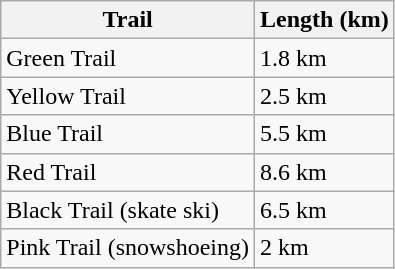<table class="wikitable">
<tr>
<th>Trail</th>
<th>Length (km)</th>
</tr>
<tr>
<td>Green Trail</td>
<td>1.8 km</td>
</tr>
<tr>
<td>Yellow Trail</td>
<td>2.5 km</td>
</tr>
<tr>
<td>Blue Trail</td>
<td>5.5 km</td>
</tr>
<tr>
<td>Red Trail</td>
<td>8.6 km</td>
</tr>
<tr>
<td>Black Trail (skate ski)</td>
<td>6.5 km</td>
</tr>
<tr>
<td>Pink Trail (snowshoeing)</td>
<td>2 km</td>
</tr>
</table>
